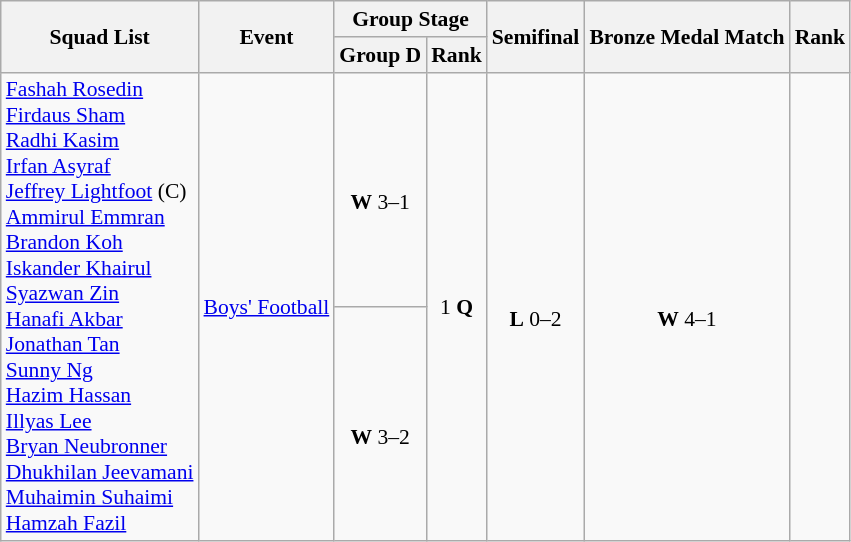<table class=wikitable style="font-size:90%">
<tr>
<th rowspan=2>Squad List</th>
<th rowspan=2>Event</th>
<th colspan=2>Group Stage</th>
<th rowspan=2>Semifinal</th>
<th rowspan=2>Bronze Medal Match</th>
<th rowspan=2>Rank</th>
</tr>
<tr>
<th>Group D</th>
<th>Rank</th>
</tr>
<tr>
<td rowspan=2><a href='#'>Fashah Rosedin</a><br><a href='#'>Firdaus Sham</a><br><a href='#'>Radhi Kasim</a><br><a href='#'>Irfan Asyraf</a><br><a href='#'>Jeffrey Lightfoot</a> (C)<br><a href='#'>Ammirul Emmran</a><br><a href='#'>Brandon Koh</a><br><a href='#'>Iskander Khairul</a><br><a href='#'>Syazwan Zin</a><br><a href='#'>Hanafi Akbar</a><br><a href='#'>Jonathan Tan</a><br><a href='#'>Sunny Ng</a><br><a href='#'>Hazim Hassan</a><br><a href='#'>Illyas Lee</a><br><a href='#'>Bryan Neubronner</a><br><a href='#'>Dhukhilan Jeevamani</a><br><a href='#'>Muhaimin Suhaimi</a><br><a href='#'>Hamzah Fazil</a></td>
<td rowspan=2><a href='#'>Boys' Football</a></td>
<td align=center><br> <strong>W</strong> 3–1</td>
<td rowspan=2 align=center>1 <strong>Q</strong></td>
<td rowspan=2 align=center><br> <strong>L</strong> 0–2</td>
<td rowspan=2 align=center><br> <strong>W</strong> 4–1</td>
<td rowspan=2 align=center></td>
</tr>
<tr>
<td align=center><br> <strong>W</strong> 3–2</td>
</tr>
</table>
